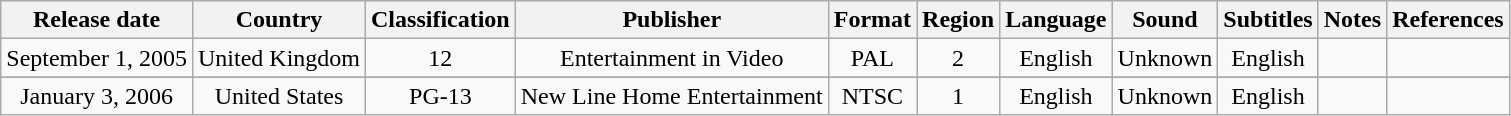<table class="wikitable">
<tr>
<th>Release date</th>
<th>Country</th>
<th>Classification</th>
<th>Publisher</th>
<th>Format</th>
<th>Region</th>
<th>Language</th>
<th>Sound</th>
<th>Subtitles</th>
<th>Notes</th>
<th>References</th>
</tr>
<tr style="text-align:center;">
<td>September 1, 2005</td>
<td>United Kingdom</td>
<td>12</td>
<td>Entertainment in Video</td>
<td>PAL</td>
<td>2</td>
<td>English</td>
<td>Unknown</td>
<td>English</td>
<td></td>
<td></td>
</tr>
<tr>
</tr>
<tr style="text-align:center;">
<td>January 3, 2006</td>
<td>United States</td>
<td>PG-13</td>
<td>New Line Home Entertainment</td>
<td>NTSC</td>
<td>1</td>
<td>English</td>
<td>Unknown</td>
<td>English</td>
<td></td>
<td></td>
</tr>
</table>
